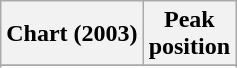<table class="wikitable plainrowheaders sortable" style="text-align:center;">
<tr>
<th scope="col">Chart (2003)</th>
<th scope="col">Peak<br>position</th>
</tr>
<tr>
</tr>
<tr>
</tr>
<tr>
</tr>
<tr>
</tr>
</table>
